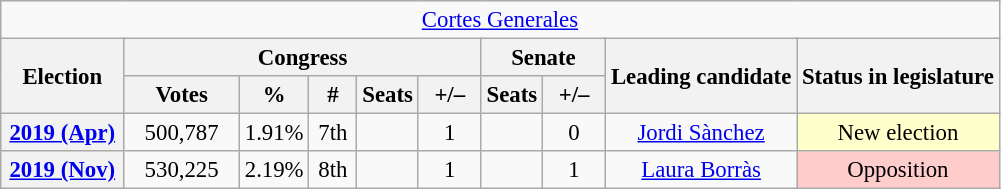<table class="wikitable" style="font-size:95%; text-align:center;">
<tr>
<td colspan="10"><a href='#'>Cortes Generales</a></td>
</tr>
<tr>
<th rowspan="2" width="75">Election</th>
<th colspan="5">Congress</th>
<th colspan="2">Senate</th>
<th rowspan="2">Leading candidate</th>
<th rowspan="2">Status in legislature</th>
</tr>
<tr>
<th width="70">Votes</th>
<th width="35">%</th>
<th width="25">#</th>
<th>Seats</th>
<th width="35">+/–</th>
<th>Seats</th>
<th width="35">+/–</th>
</tr>
<tr>
<th><a href='#'>2019 (Apr)</a></th>
<td>500,787</td>
<td>1.91%</td>
<td>7th</td>
<td></td>
<td>1</td>
<td></td>
<td>0</td>
<td><a href='#'>Jordi Sànchez</a></td>
<td style="background:#ffc;">New election</td>
</tr>
<tr>
<th><a href='#'>2019 (Nov)</a></th>
<td>530,225</td>
<td>2.19%</td>
<td>8th</td>
<td></td>
<td>1</td>
<td></td>
<td>1</td>
<td><a href='#'>Laura Borràs</a></td>
<td style="background:#fcc;">Opposition</td>
</tr>
</table>
